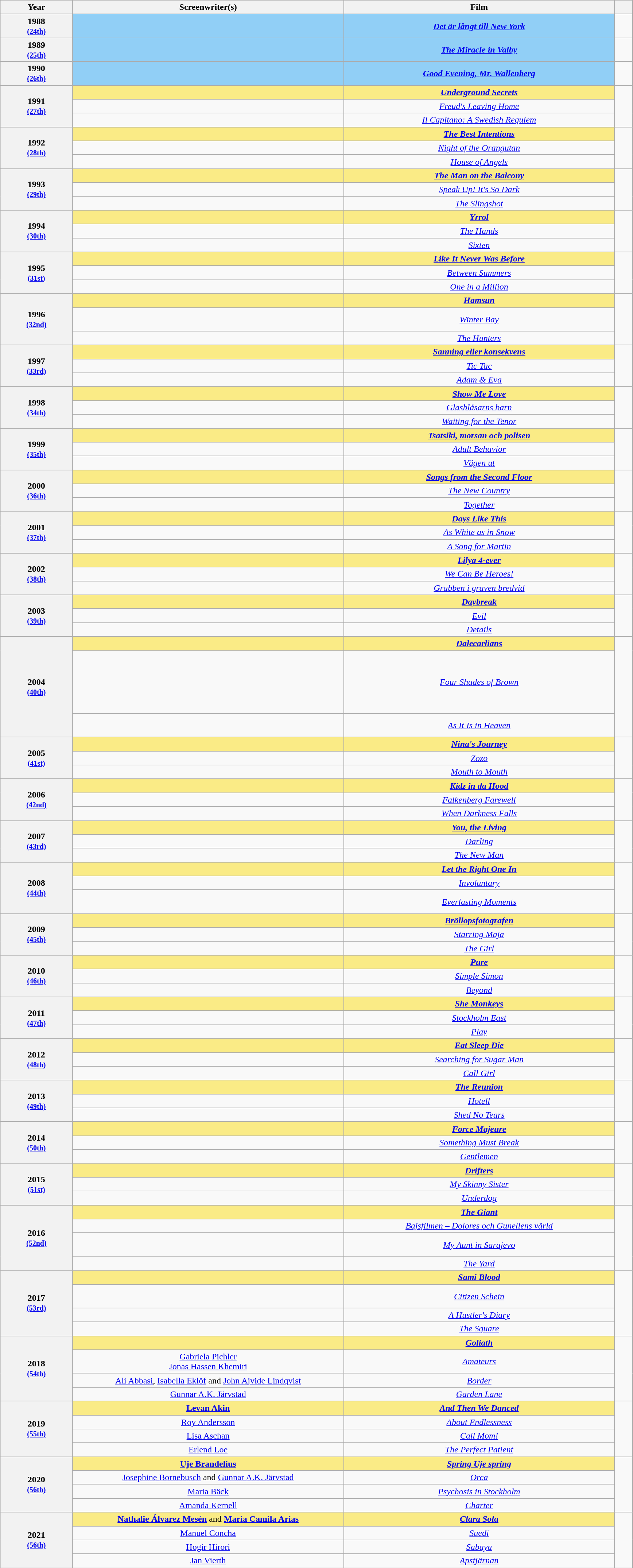<table class="wikitable sortable" style="text-align:center;">
<tr>
<th scope="col" style="width:8%;">Year</th>
<th scope="col" style="width:30%;">Screenwriter(s)</th>
<th scope="col" style="width:30%;">Film</th>
<th scope="col" style="width:2%;" class="unsortable"></th>
</tr>
<tr>
<th scope="row" rowspan=1 style="text-align:center"><strong>1988</strong><br><small><a href='#'>(24th)</a></small></th>
<td style="background:#91CFF6"><strong></strong><br><strong></strong></td>
<td style="background:#91CFF6"><strong><em><a href='#'>Det är långt till New York</a></em></strong></td>
<td></td>
</tr>
<tr>
<th scope="row" rowspan=1 style="text-align:center"><strong>1989</strong><br><small><a href='#'>(25th)</a></small></th>
<td style="background:#91CFF6"><strong></strong><br><strong></strong></td>
<td style="background:#91CFF6"><strong><em><a href='#'>The Miracle in Valby</a></em></strong></td>
<td></td>
</tr>
<tr>
<th scope="row" rowspan=1 style="text-align:center"><strong>1990</strong><br><small><a href='#'>(26th)</a></small></th>
<td style="background:#91CFF6"><strong></strong></td>
<td style="background:#91CFF6"><strong><em><a href='#'>Good Evening, Mr. Wallenberg</a></em></strong></td>
<td></td>
</tr>
<tr>
<th scope="row" rowspan=3 style="text-align:center"><strong>1991</strong><br><small><a href='#'>(27th)</a></small></th>
<td style="background:#FAEB86"><strong></strong></td>
<td style="background:#FAEB86"><strong><em><a href='#'>Underground Secrets</a></em></strong></td>
<td rowspan="3"></td>
</tr>
<tr>
<td></td>
<td><em><a href='#'>Freud's Leaving Home</a></em></td>
</tr>
<tr>
<td></td>
<td><em><a href='#'>Il Capitano: A Swedish Requiem</a></em></td>
</tr>
<tr>
<th scope="row" rowspan=3 style="text-align:center"><strong>1992</strong><br><small><a href='#'>(28th)</a></small></th>
<td style="background:#FAEB86"><strong></strong></td>
<td style="background:#FAEB86"><strong><em><a href='#'>The Best Intentions</a></em></strong></td>
<td rowspan="3"></td>
</tr>
<tr>
<td><br></td>
<td><em><a href='#'>Night of the Orangutan</a></em></td>
</tr>
<tr>
<td></td>
<td><em><a href='#'>House of Angels</a></em></td>
</tr>
<tr>
<th scope="row" rowspan=3 style="text-align:center"><strong>1993</strong><br><small><a href='#'>(29th)</a></small></th>
<td style="background:#FAEB86"><strong></strong><br><strong></strong></td>
<td style="background:#FAEB86"><strong><em><a href='#'>The Man on the Balcony</a></em></strong></td>
<td rowspan="3"></td>
</tr>
<tr>
<td></td>
<td><em><a href='#'>Speak Up! It's So Dark</a></em></td>
</tr>
<tr>
<td></td>
<td><em><a href='#'>The Slingshot</a></em></td>
</tr>
<tr>
<th scope="row" rowspan=3 style="text-align:center"><strong>1994</strong><br><small><a href='#'>(30th)</a></small></th>
<td style="background:#FAEB86"><strong></strong><br><strong></strong></td>
<td style="background:#FAEB86"><strong><em><a href='#'>Yrrol</a></em></strong></td>
<td rowspan="3"></td>
</tr>
<tr>
<td></td>
<td><em><a href='#'>The Hands</a></em></td>
</tr>
<tr>
<td></td>
<td><em><a href='#'>Sixten</a></em></td>
</tr>
<tr>
<th scope="row" rowspan=3 style="text-align:center"><strong>1995</strong><br><small><a href='#'>(31st)</a></small></th>
<td style="background:#FAEB86"><strong></strong></td>
<td style="background:#FAEB86"><strong><em><a href='#'>Like It Never Was Before</a></em></strong></td>
<td rowspan="3"></td>
</tr>
<tr>
<td><br></td>
<td><em><a href='#'>Between Summers</a></em></td>
</tr>
<tr>
<td><br></td>
<td><em><a href='#'>One in a Million</a></em></td>
</tr>
<tr>
<th scope="row" rowspan=3 style="text-align:center"><strong>1996</strong><br><small><a href='#'>(32nd)</a></small></th>
<td style="background:#FAEB86"><strong></strong></td>
<td style="background:#FAEB86"><strong><em><a href='#'>Hamsun</a></em></strong></td>
<td rowspan="3"></td>
</tr>
<tr>
<td><br><br></td>
<td><em><a href='#'>Winter Bay</a></em></td>
</tr>
<tr>
<td><br></td>
<td><em><a href='#'>The Hunters</a></em></td>
</tr>
<tr>
<th scope="row" rowspan=3 style="text-align:center"><strong>1997</strong><br><small><a href='#'>(33rd)</a></small></th>
<td style="background:#FAEB86"><strong></strong></td>
<td style="background:#FAEB86"><strong><em><a href='#'>Sanning eller konsekvens</a></em></strong></td>
<td rowspan="3"></td>
</tr>
<tr>
<td></td>
<td><em><a href='#'>Tic Tac</a></em></td>
</tr>
<tr>
<td><br></td>
<td><em><a href='#'>Adam & Eva</a></em></td>
</tr>
<tr>
<th scope="row" rowspan=3 style="text-align:center"><strong>1998</strong><br><small><a href='#'>(34th)</a></small></th>
<td style="background:#FAEB86"><strong></strong></td>
<td style="background:#FAEB86"><strong><em><a href='#'>Show Me Love</a></em></strong></td>
<td rowspan="3"></td>
</tr>
<tr>
<td></td>
<td><em><a href='#'>Glasblåsarns barn</a></em></td>
</tr>
<tr>
<td><br></td>
<td><em><a href='#'>Waiting for the Tenor</a></em></td>
</tr>
<tr>
<th scope="row" rowspan=3 style="text-align:center"><strong>1999</strong><br><small><a href='#'>(35th)</a></small></th>
<td style="background:#FAEB86"><strong></strong></td>
<td style="background:#FAEB86"><strong><em><a href='#'>Tsatsiki, morsan och polisen</a></em></strong></td>
<td rowspan="3"></td>
</tr>
<tr>
<td></td>
<td><em><a href='#'>Adult Behavior</a></em></td>
</tr>
<tr>
<td></td>
<td><em><a href='#'>Vägen ut</a></em></td>
</tr>
<tr>
<th scope="row" rowspan=3 style="text-align:center"><strong>2000</strong><br><small><a href='#'>(36th)</a></small></th>
<td style="background:#FAEB86"><strong></strong></td>
<td style="background:#FAEB86"><strong><em><a href='#'>Songs from the Second Floor</a></em></strong></td>
<td rowspan="3"></td>
</tr>
<tr>
<td><br></td>
<td><em><a href='#'>The New Country</a></em></td>
</tr>
<tr>
<td></td>
<td><em><a href='#'>Together</a></em></td>
</tr>
<tr>
<th scope="row" rowspan=3 style="text-align:center"><strong>2001</strong><br><small><a href='#'>(37th)</a></small></th>
<td style="background:#FAEB86"><strong></strong><br><strong></strong></td>
<td style="background:#FAEB86"><strong><em><a href='#'>Days Like This</a></em></strong></td>
<td rowspan="3"></td>
</tr>
<tr>
<td><br></td>
<td><em><a href='#'>As White as in Snow</a></em></td>
</tr>
<tr>
<td></td>
<td><em><a href='#'>A Song for Martin</a></em></td>
</tr>
<tr>
<th scope="row" rowspan=3 style="text-align:center"><strong>2002</strong><br><small><a href='#'>(38th)</a></small></th>
<td style="background:#FAEB86"><strong></strong></td>
<td style="background:#FAEB86"><strong><em><a href='#'>Lilya 4-ever</a></em></strong></td>
<td rowspan="3"></td>
</tr>
<tr>
<td></td>
<td><em><a href='#'>We Can Be Heroes!</a></em></td>
</tr>
<tr>
<td></td>
<td><em><a href='#'>Grabben i graven bredvid</a></em></td>
</tr>
<tr>
<th scope="row" rowspan=3 style="text-align:center"><strong>2003</strong><br><small><a href='#'>(39th)</a></small></th>
<td style="background:#FAEB86"><strong></strong></td>
<td style="background:#FAEB86"><strong><em><a href='#'>Daybreak</a></em></strong></td>
<td rowspan="3"></td>
</tr>
<tr>
<td><br></td>
<td><em><a href='#'>Evil</a></em></td>
</tr>
<tr>
<td></td>
<td><em><a href='#'>Details</a></em></td>
</tr>
<tr>
<th scope="row" rowspan=3 style="text-align:center"><strong>2004</strong><br><small><a href='#'>(40th)</a></small></th>
<td style="background:#FAEB86"><strong></strong></td>
<td style="background:#FAEB86"><strong><em><a href='#'>Dalecarlians</a></em></strong></td>
<td rowspan="3"></td>
</tr>
<tr>
<td><br><br><br><br><br><br></td>
<td><em><a href='#'>Four Shades of Brown</a></em></td>
</tr>
<tr>
<td><br><br></td>
<td><em><a href='#'>As It Is in Heaven</a></em></td>
</tr>
<tr>
<th scope="row" rowspan=3 style="text-align:center"><strong>2005</strong><br><small><a href='#'>(41st)</a></small></th>
<td style="background:#FAEB86"><strong></strong></td>
<td style="background:#FAEB86"><strong><em><a href='#'>Nina's Journey</a></em></strong></td>
<td rowspan="3"></td>
</tr>
<tr>
<td></td>
<td><em><a href='#'>Zozo</a></em></td>
</tr>
<tr>
<td></td>
<td><em><a href='#'>Mouth to Mouth</a></em></td>
</tr>
<tr>
<th scope="row" rowspan=3 style="text-align:center"><strong>2006</strong><br><small><a href='#'>(42nd)</a></small></th>
<td style="background:#FAEB86"><strong></strong><br><strong></strong></td>
<td style="background:#FAEB86"><strong><em><a href='#'>Kidz in da Hood</a></em></strong></td>
<td rowspan="3"></td>
</tr>
<tr>
<td><br></td>
<td><em><a href='#'>Falkenberg Farewell</a></em></td>
</tr>
<tr>
<td><br></td>
<td><em><a href='#'>When Darkness Falls</a></em></td>
</tr>
<tr>
<th scope="row" rowspan=3 style="text-align:center"><strong>2007</strong><br><small><a href='#'>(43rd)</a></small></th>
<td style="background:#FAEB86"><strong></strong></td>
<td style="background:#FAEB86"><strong><em><a href='#'>You, the Living</a></em></strong></td>
<td rowspan="3"></td>
</tr>
<tr>
<td></td>
<td><em><a href='#'>Darling</a></em></td>
</tr>
<tr>
<td></td>
<td><em><a href='#'>The New Man</a></em></td>
</tr>
<tr>
<th scope="row" rowspan=3 style="text-align:center"><strong>2008</strong><br><small><a href='#'>(44th)</a></small></th>
<td style="background:#FAEB86"><strong></strong></td>
<td style="background:#FAEB86"><strong><em><a href='#'>Let the Right One In</a></em></strong></td>
<td rowspan="3"></td>
</tr>
<tr>
<td><br></td>
<td><em><a href='#'>Involuntary</a></em></td>
</tr>
<tr>
<td><br><br></td>
<td><em><a href='#'>Everlasting Moments</a></em></td>
</tr>
<tr>
<th scope="row" rowspan=3 style="text-align:center"><strong>2009</strong><br><small><a href='#'>(45th)</a></small></th>
<td style="background:#FAEB86"><strong></strong></td>
<td style="background:#FAEB86"><strong><em><a href='#'>Bröllopsfotografen</a></em></strong></td>
<td rowspan="3"></td>
</tr>
<tr>
<td></td>
<td><em><a href='#'>Starring Maja</a></em></td>
</tr>
<tr>
<td></td>
<td><em><a href='#'>The Girl</a></em></td>
</tr>
<tr>
<th scope="row" rowspan=3 style="text-align:center"><strong>2010</strong><br><small><a href='#'>(46th)</a></small></th>
<td style="background:#FAEB86"><strong></strong></td>
<td style="background:#FAEB86"><strong><em><a href='#'>Pure</a></em></strong></td>
<td rowspan="3"></td>
</tr>
<tr>
<td><br></td>
<td><em><a href='#'>Simple Simon</a></em></td>
</tr>
<tr>
<td><br></td>
<td><em><a href='#'>Beyond</a></em></td>
</tr>
<tr>
<th scope="row" rowspan=3 style="text-align:center"><strong>2011</strong><br><small><a href='#'>(47th)</a></small></th>
<td style="background:#FAEB86"><strong></strong><br><strong></strong></td>
<td style="background:#FAEB86"><strong><em><a href='#'>She Monkeys</a></em></strong></td>
<td rowspan="3"></td>
</tr>
<tr>
<td></td>
<td><em><a href='#'>Stockholm East</a></em></td>
</tr>
<tr>
<td></td>
<td><em><a href='#'>Play</a></em></td>
</tr>
<tr>
<th scope="row" rowspan=3 style="text-align:center"><strong>2012</strong><br><small><a href='#'>(48th)</a></small></th>
<td style="background:#FAEB86"><strong></strong></td>
<td style="background:#FAEB86"><strong><em><a href='#'>Eat Sleep Die</a></em></strong></td>
<td rowspan="3"></td>
</tr>
<tr>
<td></td>
<td><em><a href='#'>Searching for Sugar Man</a></em></td>
</tr>
<tr>
<td></td>
<td><em><a href='#'>Call Girl</a></em></td>
</tr>
<tr>
<th scope="row" rowspan=3 style="text-align:center"><strong>2013</strong><br><small><a href='#'>(49th)</a></small></th>
<td style="background:#FAEB86"><strong></strong></td>
<td style="background:#FAEB86"><strong><em><a href='#'>The Reunion</a></em></strong></td>
<td rowspan="3"></td>
</tr>
<tr>
<td></td>
<td><em><a href='#'>Hotell</a></em></td>
</tr>
<tr>
<td></td>
<td><em><a href='#'>Shed No Tears</a></em></td>
</tr>
<tr>
<th scope="row" rowspan=3 style="text-align:center"><strong>2014</strong><br><small><a href='#'>(50th)</a></small></th>
<td style="background:#FAEB86"><strong></strong></td>
<td style="background:#FAEB86"><strong><em><a href='#'>Force Majeure</a></em></strong></td>
<td rowspan="3"></td>
</tr>
<tr>
<td><br></td>
<td><em><a href='#'>Something Must Break</a></em></td>
</tr>
<tr>
<td></td>
<td><em><a href='#'>Gentlemen</a></em></td>
</tr>
<tr>
<th scope="row" rowspan=3 style="text-align:center"><strong>2015</strong><br><small><a href='#'>(51st)</a></small></th>
<td style="background:#FAEB86"><strong></strong></td>
<td style="background:#FAEB86"><strong><em><a href='#'>Drifters</a></em></strong></td>
<td rowspan="3"></td>
</tr>
<tr>
<td></td>
<td><em><a href='#'>My Skinny Sister</a></em></td>
</tr>
<tr>
<td></td>
<td><em><a href='#'>Underdog</a></em></td>
</tr>
<tr>
<th scope="row" rowspan=4 style="text-align:center"><strong>2016</strong><br><small><a href='#'>(52nd)</a></small></th>
<td style="background:#FAEB86"><strong></strong></td>
<td style="background:#FAEB86"><strong><em><a href='#'>The Giant</a></em></strong></td>
<td rowspan="4"></td>
</tr>
<tr>
<td><br></td>
<td><em><a href='#'>Bajsfilmen – Dolores och Gunellens värld</a></em></td>
</tr>
<tr>
<td><br><br></td>
<td><em><a href='#'>My Aunt in Sarajevo</a></em></td>
</tr>
<tr>
<td></td>
<td><em><a href='#'>The Yard</a></em></td>
</tr>
<tr>
<th scope="row" rowspan=4 style="text-align:center"><strong>2017</strong><br><small><a href='#'>(53rd)</a></small></th>
<td style="background:#FAEB86"><strong></strong></td>
<td style="background:#FAEB86"><strong><em><a href='#'>Sami Blood</a></em></strong></td>
<td rowspan="4"></td>
</tr>
<tr>
<td><br><br></td>
<td><em><a href='#'>Citizen Schein</a></em></td>
</tr>
<tr>
<td><br></td>
<td><em><a href='#'>A Hustler's Diary</a></em></td>
</tr>
<tr>
<td></td>
<td><em><a href='#'>The Square</a></em></td>
</tr>
<tr>
<th scope="row" rowspan=4 style="text-align:center"><strong>2018</strong><br><small><a href='#'>(54th)</a></small></th>
<td style="background:#FAEB86"><strong></strong></td>
<td style="background:#FAEB86"><strong><em><a href='#'>Goliath</a></em></strong></td>
<td rowspan="4"></td>
</tr>
<tr>
<td><a href='#'>Gabriela Pichler</a><br><a href='#'>Jonas Hassen Khemiri</a></td>
<td><em><a href='#'>Amateurs</a></em></td>
</tr>
<tr>
<td><a href='#'>Ali Abbasi</a>, <a href='#'>Isabella Eklöf</a> and <a href='#'>John Ajvide Lindqvist</a></td>
<td><em><a href='#'>Border</a></em></td>
</tr>
<tr>
<td><a href='#'>Gunnar A.K. Järvstad</a></td>
<td><em><a href='#'>Garden Lane</a></em></td>
</tr>
<tr>
<th scope="row" rowspan=4 style="text-align:center"><strong>2019</strong><br><small><a href='#'>(55th)</a></small></th>
<td style="background:#FAEB86"><strong><a href='#'>Levan Akin</a></strong> </td>
<td style="background:#FAEB86"><strong><em><a href='#'>And Then We Danced</a></em></strong></td>
<td rowspan="4"></td>
</tr>
<tr>
<td><a href='#'>Roy Andersson</a></td>
<td><em><a href='#'>About Endlessness</a></em></td>
</tr>
<tr>
<td><a href='#'>Lisa Aschan</a></td>
<td><em><a href='#'>Call Mom!</a></em></td>
</tr>
<tr>
<td><a href='#'>Erlend Loe</a></td>
<td><em><a href='#'>The Perfect Patient</a></em></td>
</tr>
<tr>
<th scope="row" rowspan=4 style="text-align:center"><strong>2020</strong><br><small><a href='#'>(56th)</a></small></th>
<td style="background:#FAEB86"><strong><a href='#'>Uje Brandelius</a></strong> </td>
<td style="background:#FAEB86"><strong><em><a href='#'>Spring Uje spring</a></em></strong></td>
<td rowspan="4"></td>
</tr>
<tr>
<td><a href='#'>Josephine Bornebusch</a> and <a href='#'>Gunnar A.K. Järvstad</a></td>
<td><em><a href='#'>Orca</a></em></td>
</tr>
<tr>
<td><a href='#'>Maria Bäck</a></td>
<td><em><a href='#'>Psychosis in Stockholm</a></em></td>
</tr>
<tr>
<td><a href='#'>Amanda Kernell</a></td>
<td><em><a href='#'>Charter</a></em></td>
</tr>
<tr>
<th scope="row" rowspan=4 style="text-align:center"><strong>2021</strong><br><small><a href='#'>(56th)</a></small></th>
<td style="background:#FAEB86"><strong><a href='#'>Nathalie Álvarez Mesén</a></strong> and <strong><a href='#'>Maria Camila Arias</a></strong></td>
<td style="background:#FAEB86"><strong><em><a href='#'>Clara Sola</a></em></strong></td>
<td rowspan="4"></td>
</tr>
<tr>
<td><a href='#'>Manuel Concha</a></td>
<td><em><a href='#'>Suedi</a></em></td>
</tr>
<tr>
<td><a href='#'>Hogir Hirori</a></td>
<td><em><a href='#'>Sabaya</a></em></td>
</tr>
<tr>
<td><a href='#'>Jan Vierth</a></td>
<td><em><a href='#'>Apstjärnan</a></em></td>
</tr>
</table>
